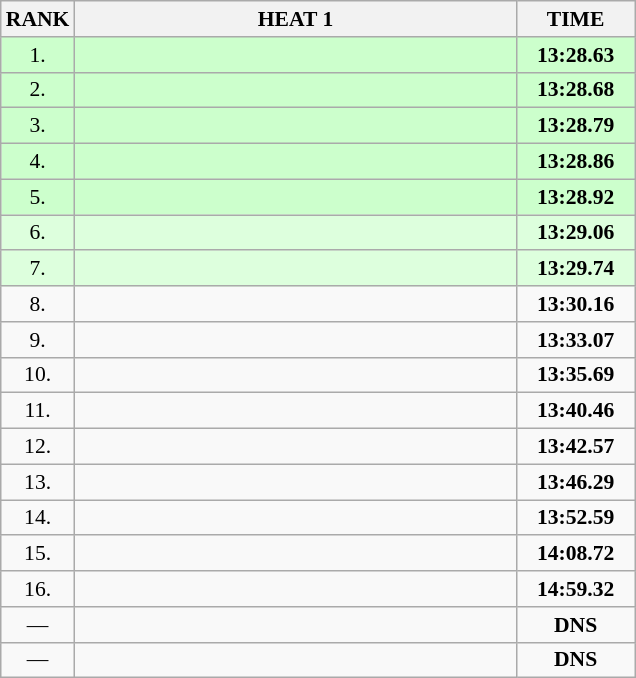<table class="wikitable" style="border-collapse: collapse; font-size: 90%;">
<tr>
<th>RANK</th>
<th style="width: 20em">HEAT 1</th>
<th style="width: 5em">TIME</th>
</tr>
<tr style="background:#ccffcc;">
<td align="center">1.</td>
<td></td>
<td align="center"><strong>13:28.63</strong></td>
</tr>
<tr style="background:#ccffcc;">
<td align="center">2.</td>
<td></td>
<td align="center"><strong>13:28.68</strong></td>
</tr>
<tr style="background:#ccffcc;">
<td align="center">3.</td>
<td></td>
<td align="center"><strong>13:28.79</strong></td>
</tr>
<tr style="background:#ccffcc;">
<td align="center">4.</td>
<td></td>
<td align="center"><strong>13:28.86</strong></td>
</tr>
<tr style="background:#ccffcc;">
<td align="center">5.</td>
<td></td>
<td align="center"><strong>13:28.92</strong></td>
</tr>
<tr style="background:#ddffdd;">
<td align="center">6.</td>
<td></td>
<td align="center"><strong>13:29.06</strong></td>
</tr>
<tr style="background:#ddffdd;">
<td align="center">7.</td>
<td></td>
<td align="center"><strong>13:29.74</strong></td>
</tr>
<tr>
<td align="center">8.</td>
<td></td>
<td align="center"><strong>13:30.16</strong></td>
</tr>
<tr>
<td align="center">9.</td>
<td></td>
<td align="center"><strong>13:33.07</strong></td>
</tr>
<tr>
<td align="center">10.</td>
<td></td>
<td align="center"><strong>13:35.69</strong></td>
</tr>
<tr>
<td align="center">11.</td>
<td></td>
<td align="center"><strong>13:40.46</strong></td>
</tr>
<tr>
<td align="center">12.</td>
<td></td>
<td align="center"><strong>13:42.57</strong></td>
</tr>
<tr>
<td align="center">13.</td>
<td></td>
<td align="center"><strong>13:46.29</strong></td>
</tr>
<tr>
<td align="center">14.</td>
<td></td>
<td align="center"><strong>13:52.59</strong></td>
</tr>
<tr>
<td align="center">15.</td>
<td></td>
<td align="center"><strong>14:08.72</strong></td>
</tr>
<tr>
<td align="center">16.</td>
<td></td>
<td align="center"><strong>14:59.32</strong></td>
</tr>
<tr>
<td align="center">—</td>
<td></td>
<td align="center"><strong>DNS</strong></td>
</tr>
<tr>
<td align="center">—</td>
<td></td>
<td align="center"><strong>DNS</strong></td>
</tr>
</table>
